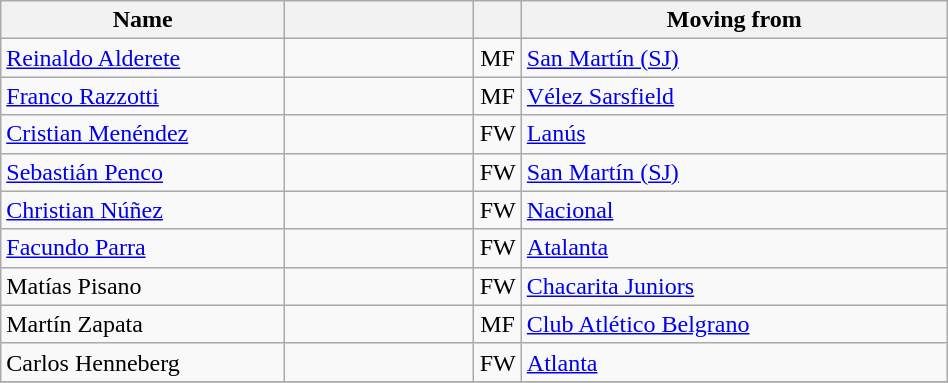<table class="wikitable" style="text-align: center; width:50%">
<tr>
<th width=30% align="center">Name</th>
<th width=20% align="center"></th>
<th width=5% align="center"></th>
<th width=50% align="center">Moving from</th>
</tr>
<tr>
<td align=left><a href='#'>Reinaldo Alderete</a></td>
<td></td>
<td>MF</td>
<td align=left> <a href='#'>San Martín (SJ)</a></td>
</tr>
<tr>
<td align=left><a href='#'>Franco Razzotti</a></td>
<td></td>
<td>MF</td>
<td align=left> <a href='#'>Vélez Sarsfield</a></td>
</tr>
<tr>
<td align=left><a href='#'>Cristian Menéndez</a></td>
<td></td>
<td>FW</td>
<td align=left> <a href='#'>Lanús</a></td>
</tr>
<tr>
<td align=left><a href='#'>Sebastián Penco</a></td>
<td></td>
<td>FW</td>
<td align=left> <a href='#'>San Martín (SJ)</a></td>
</tr>
<tr>
<td align=left><a href='#'>Christian Núñez</a></td>
<td></td>
<td>FW</td>
<td align=left> <a href='#'>Nacional</a></td>
</tr>
<tr>
<td align=left><a href='#'>Facundo Parra</a></td>
<td></td>
<td>FW</td>
<td align=left> <a href='#'>Atalanta</a></td>
</tr>
<tr>
<td align=left>Matías Pisano</td>
<td></td>
<td>FW</td>
<td align=left> <a href='#'>Chacarita Juniors</a></td>
</tr>
<tr>
<td align=left>Martín Zapata</td>
<td></td>
<td>MF</td>
<td align=left> <a href='#'>Club Atlético Belgrano</a></td>
</tr>
<tr>
<td align=left>Carlos Henneberg</td>
<td></td>
<td>FW</td>
<td align=left> <a href='#'>Atlanta</a></td>
</tr>
<tr>
</tr>
</table>
